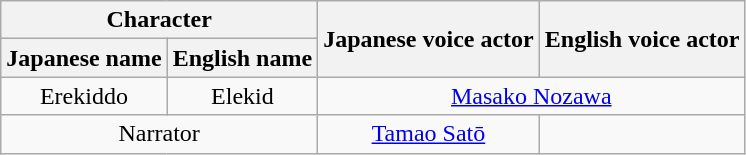<table class="wikitable" style="text-align:center;">
<tr>
<th colspan="2">Character</th>
<th rowspan="2">Japanese voice actor</th>
<th rowspan="2">English voice actor</th>
</tr>
<tr>
<th>Japanese name</th>
<th>English name</th>
</tr>
<tr>
<td>Erekiddo</td>
<td>Elekid</td>
<td colspan="2"><a href='#'>Masako Nozawa</a></td>
</tr>
<tr>
<td colspan="2">Narrator</td>
<td><a href='#'>Tamao Satō</a></td>
<td></td>
</tr>
</table>
